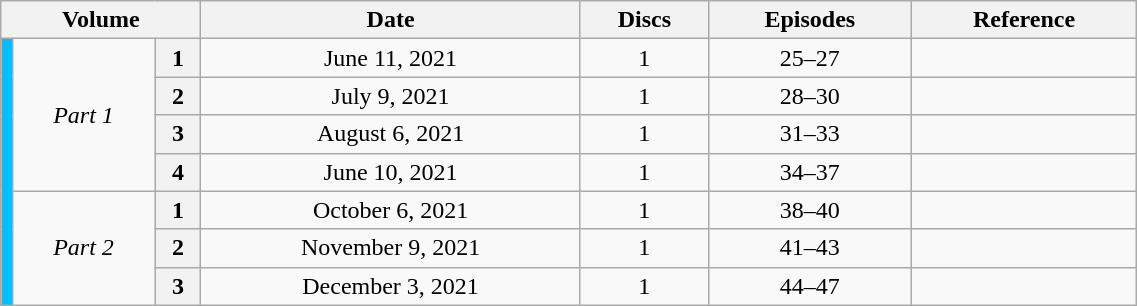<table class="wikitable" style="text-align: center; width: 60%;">
<tr>
<th colspan="3" scope="col" 175px;>Volume</th>
<th scope="col" 125px;>Date</th>
<th scope="col">Discs</th>
<th scope="col">Episodes</th>
<th scope="col">Reference</th>
</tr>
<tr>
<td rowspan="8" width="1%" style="background: #00BFFF;"></td>
<td rowspan="4"><em>Part 1</em></td>
<th scope="row">1</th>
<td>June 11, 2021</td>
<td>1</td>
<td>25–27</td>
<td></td>
</tr>
<tr>
<th scope="row">2</th>
<td>July 9, 2021</td>
<td>1</td>
<td>28–30</td>
<td></td>
</tr>
<tr>
<th scope="row">3</th>
<td>August 6, 2021</td>
<td>1</td>
<td>31–33</td>
<td></td>
</tr>
<tr>
<th scope="row">4</th>
<td>June 10, 2021</td>
<td>1</td>
<td>34–37</td>
<td></td>
</tr>
<tr>
<td rowspan="3"><em>Part 2</em></td>
<th scope="row">1</th>
<td>October 6, 2021</td>
<td>1</td>
<td>38–40</td>
<td></td>
</tr>
<tr>
<th scope="row">2</th>
<td>November 9, 2021</td>
<td>1</td>
<td>41–43</td>
<td></td>
</tr>
<tr>
<th scope="row">3</th>
<td>December 3, 2021</td>
<td>1</td>
<td>44–47</td>
<td></td>
</tr>
</table>
